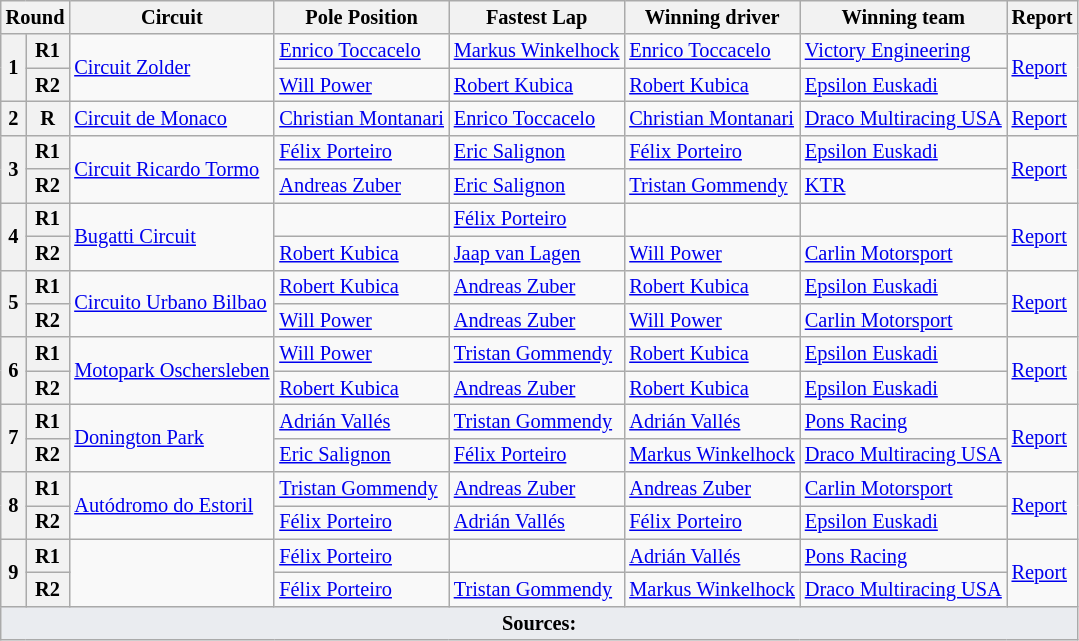<table class="wikitable" style="font-size:85%">
<tr>
<th colspan=2>Round</th>
<th>Circuit</th>
<th>Pole Position</th>
<th>Fastest Lap</th>
<th>Winning driver</th>
<th>Winning team</th>
<th>Report</th>
</tr>
<tr>
<th rowspan=2>1</th>
<th>R1</th>
<td rowspan=2> <a href='#'>Circuit Zolder</a></td>
<td> <a href='#'>Enrico Toccacelo</a></td>
<td> <a href='#'>Markus Winkelhock</a></td>
<td> <a href='#'>Enrico Toccacelo</a></td>
<td> <a href='#'>Victory Engineering</a></td>
<td rowspan=2><a href='#'>Report</a></td>
</tr>
<tr>
<th>R2</th>
<td> <a href='#'>Will Power</a></td>
<td> <a href='#'>Robert Kubica</a></td>
<td> <a href='#'>Robert Kubica</a></td>
<td> <a href='#'>Epsilon Euskadi</a></td>
</tr>
<tr>
<th>2</th>
<th>R</th>
<td> <a href='#'>Circuit de Monaco</a></td>
<td> <a href='#'>Christian Montanari</a></td>
<td> <a href='#'>Enrico Toccacelo</a></td>
<td> <a href='#'>Christian Montanari</a></td>
<td> <a href='#'>Draco Multiracing USA</a></td>
<td><a href='#'>Report</a></td>
</tr>
<tr>
<th rowspan=2>3</th>
<th>R1</th>
<td rowspan=2> <a href='#'>Circuit Ricardo Tormo</a></td>
<td> <a href='#'>Félix Porteiro</a></td>
<td> <a href='#'>Eric Salignon</a></td>
<td> <a href='#'>Félix Porteiro</a></td>
<td> <a href='#'>Epsilon Euskadi</a></td>
<td rowspan=2><a href='#'>Report</a></td>
</tr>
<tr>
<th>R2</th>
<td> <a href='#'>Andreas Zuber</a></td>
<td> <a href='#'>Eric Salignon</a></td>
<td> <a href='#'>Tristan Gommendy</a></td>
<td> <a href='#'>KTR</a></td>
</tr>
<tr>
<th rowspan=2>4</th>
<th>R1</th>
<td rowspan=2> <a href='#'>Bugatti Circuit</a></td>
<td></td>
<td> <a href='#'>Félix Porteiro</a></td>
<td></td>
<td></td>
<td rowspan=2><a href='#'>Report</a></td>
</tr>
<tr>
<th>R2</th>
<td> <a href='#'>Robert Kubica</a></td>
<td> <a href='#'>Jaap van Lagen</a></td>
<td> <a href='#'>Will Power</a></td>
<td> <a href='#'>Carlin Motorsport</a></td>
</tr>
<tr>
<th rowspan=2>5</th>
<th>R1</th>
<td rowspan=2> <a href='#'>Circuito Urbano Bilbao</a></td>
<td> <a href='#'>Robert Kubica</a></td>
<td> <a href='#'>Andreas Zuber</a></td>
<td> <a href='#'>Robert Kubica</a></td>
<td> <a href='#'>Epsilon Euskadi</a></td>
<td rowspan=2><a href='#'>Report</a></td>
</tr>
<tr>
<th>R2</th>
<td> <a href='#'>Will Power</a></td>
<td> <a href='#'>Andreas Zuber</a></td>
<td> <a href='#'>Will Power</a></td>
<td> <a href='#'>Carlin Motorsport</a></td>
</tr>
<tr>
<th rowspan=2>6</th>
<th>R1</th>
<td rowspan=2> <a href='#'>Motopark Oschersleben</a></td>
<td> <a href='#'>Will Power</a></td>
<td> <a href='#'>Tristan Gommendy</a></td>
<td> <a href='#'>Robert Kubica</a></td>
<td> <a href='#'>Epsilon Euskadi</a></td>
<td rowspan=2><a href='#'>Report</a></td>
</tr>
<tr>
<th>R2</th>
<td> <a href='#'>Robert Kubica</a></td>
<td> <a href='#'>Andreas Zuber</a></td>
<td> <a href='#'>Robert Kubica</a></td>
<td> <a href='#'>Epsilon Euskadi</a></td>
</tr>
<tr>
<th rowspan=2>7</th>
<th>R1</th>
<td rowspan=2> <a href='#'>Donington Park</a></td>
<td> <a href='#'>Adrián Vallés</a></td>
<td> <a href='#'>Tristan Gommendy</a></td>
<td> <a href='#'>Adrián Vallés</a></td>
<td> <a href='#'>Pons Racing</a></td>
<td rowspan=2><a href='#'>Report</a></td>
</tr>
<tr>
<th>R2</th>
<td> <a href='#'>Eric Salignon</a></td>
<td> <a href='#'>Félix Porteiro</a></td>
<td> <a href='#'>Markus Winkelhock</a></td>
<td> <a href='#'>Draco Multiracing USA</a></td>
</tr>
<tr>
<th rowspan=2>8</th>
<th>R1</th>
<td rowspan=2> <a href='#'>Autódromo do Estoril</a></td>
<td> <a href='#'>Tristan Gommendy</a></td>
<td> <a href='#'>Andreas Zuber</a></td>
<td> <a href='#'>Andreas Zuber</a></td>
<td> <a href='#'>Carlin Motorsport</a></td>
<td rowspan=2><a href='#'>Report</a></td>
</tr>
<tr>
<th>R2</th>
<td> <a href='#'>Félix Porteiro</a></td>
<td> <a href='#'>Adrián Vallés</a></td>
<td> <a href='#'>Félix Porteiro</a></td>
<td> <a href='#'>Epsilon Euskadi</a></td>
</tr>
<tr>
<th rowspan=2>9</th>
<th>R1</th>
<td rowspan=2></td>
<td> <a href='#'>Félix Porteiro</a></td>
<td></td>
<td> <a href='#'>Adrián Vallés</a></td>
<td> <a href='#'>Pons Racing</a></td>
<td rowspan=2><a href='#'>Report</a></td>
</tr>
<tr>
<th>R2</th>
<td> <a href='#'>Félix Porteiro</a></td>
<td> <a href='#'>Tristan Gommendy</a></td>
<td> <a href='#'>Markus Winkelhock</a></td>
<td> <a href='#'>Draco Multiracing USA</a></td>
</tr>
<tr class="sortbottom">
<td colspan="8" style="background-color:#EAECF0;text-align:center"><strong>Sources:</strong></td>
</tr>
</table>
